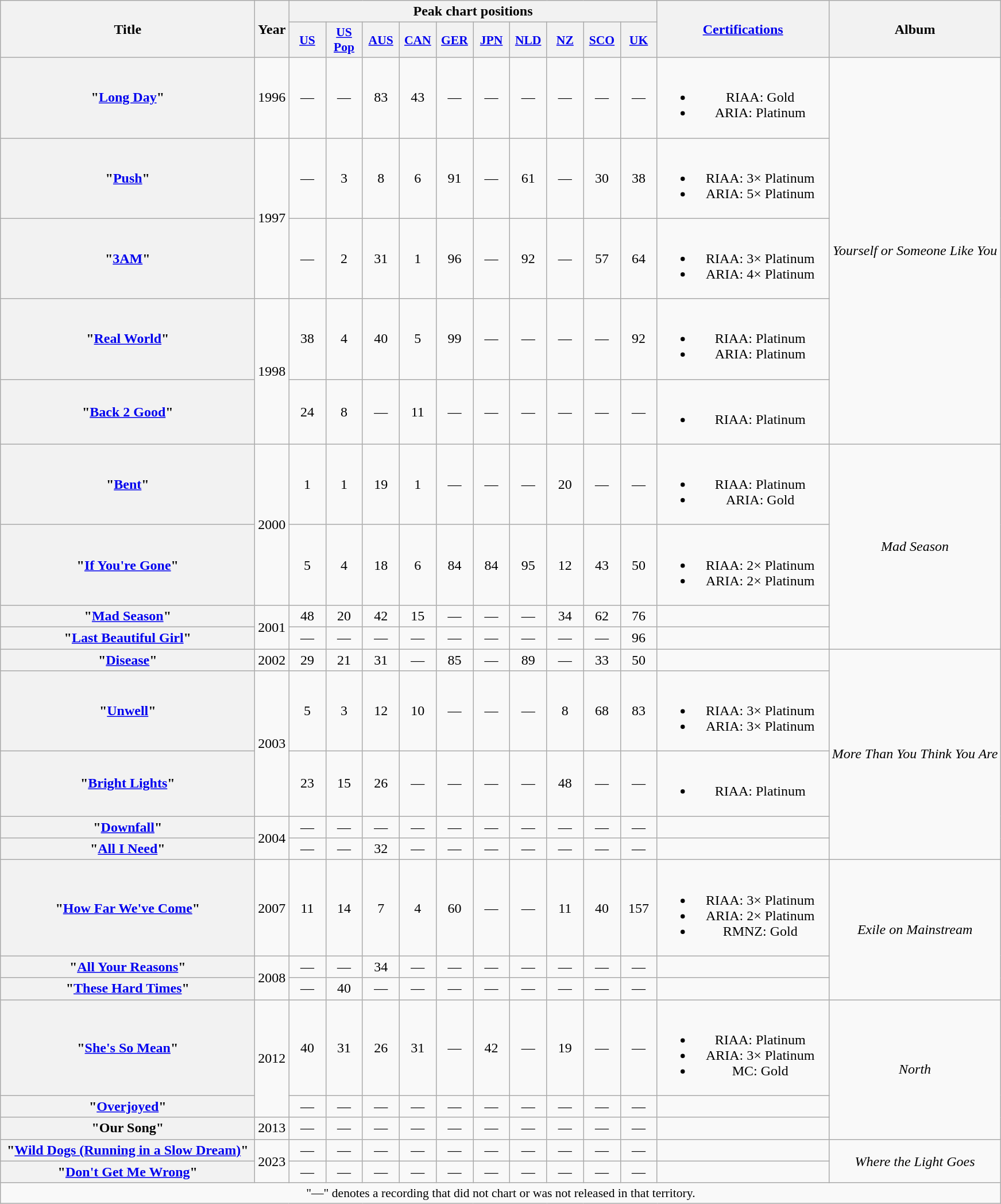<table class="wikitable plainrowheaders" style="text-align:center;" border="1">
<tr>
<th scope="col" rowspan="2" style="width:18em;">Title</th>
<th scope="col" rowspan="2">Year</th>
<th scope="col" colspan="10">Peak chart positions</th>
<th scope="col" rowspan="2" style="width:12em;"><a href='#'>Certifications</a></th>
<th scope="col" rowspan="2">Album</th>
</tr>
<tr>
<th scope="col" style="width:2.5em;font-size:90%;"><a href='#'>US</a><br></th>
<th scope="col" style="width:2.5em;font-size:90%;"><a href='#'>US<br>Pop</a><br></th>
<th scope="col" style="width:2.5em;font-size:90%;"><a href='#'>AUS</a><br></th>
<th scope="col" style="width:2.5em;font-size:90%;"><a href='#'>CAN</a><br></th>
<th scope="col" style="width:2.5em;font-size:90%;"><a href='#'>GER</a><br></th>
<th scope="col" style="width:2.5em;font-size:90%;"><a href='#'>JPN</a><br></th>
<th scope="col" style="width:2.5em;font-size:90%;"><a href='#'>NLD</a><br></th>
<th scope="col" style="width:2.5em;font-size:90%;"><a href='#'>NZ</a><br></th>
<th scope="col" style="width:2.5em;font-size:90%;"><a href='#'>SCO</a><br></th>
<th scope="col" style="width:2.5em;font-size:90%;"><a href='#'>UK</a><br></th>
</tr>
<tr>
<th scope="row">"<a href='#'>Long Day</a>"</th>
<td>1996</td>
<td>—</td>
<td>—</td>
<td>83</td>
<td>43</td>
<td>—</td>
<td>—</td>
<td>—</td>
<td>—</td>
<td>—</td>
<td>—</td>
<td><br><ul><li>RIAA: Gold</li><li>ARIA: Platinum</li></ul></td>
<td rowspan="5"><em>Yourself or Someone Like You</em></td>
</tr>
<tr>
<th scope="row">"<a href='#'>Push</a>"</th>
<td rowspan="2">1997</td>
<td>—</td>
<td>3</td>
<td>8</td>
<td>6</td>
<td>91</td>
<td>—</td>
<td>61</td>
<td>—</td>
<td>30</td>
<td>38</td>
<td><br><ul><li>RIAA: 3× Platinum</li><li>ARIA: 5× Platinum</li></ul></td>
</tr>
<tr>
<th scope="row">"<a href='#'>3AM</a>"</th>
<td>—</td>
<td>2</td>
<td>31</td>
<td>1</td>
<td>96</td>
<td>—</td>
<td>92</td>
<td>—</td>
<td>57</td>
<td>64</td>
<td><br><ul><li>RIAA: 3× Platinum</li><li>ARIA: 4× Platinum</li></ul></td>
</tr>
<tr>
<th scope="row">"<a href='#'>Real World</a>"</th>
<td rowspan="2">1998</td>
<td>38</td>
<td>4</td>
<td>40</td>
<td>5</td>
<td>99</td>
<td>—</td>
<td>—</td>
<td>—</td>
<td>—</td>
<td>92</td>
<td><br><ul><li>RIAA: Platinum</li><li>ARIA: Platinum</li></ul></td>
</tr>
<tr>
<th scope="row">"<a href='#'>Back 2 Good</a>"</th>
<td>24</td>
<td>8</td>
<td>—</td>
<td>11</td>
<td>—</td>
<td>—</td>
<td>—</td>
<td>—</td>
<td>—</td>
<td>—</td>
<td><br><ul><li>RIAA: Platinum</li></ul></td>
</tr>
<tr>
<th scope="row">"<a href='#'>Bent</a>"</th>
<td rowspan="2">2000</td>
<td>1</td>
<td>1</td>
<td>19</td>
<td>1</td>
<td>—</td>
<td>—</td>
<td>—</td>
<td>20</td>
<td>—</td>
<td>—</td>
<td><br><ul><li>RIAA: Platinum</li><li>ARIA: Gold</li></ul></td>
<td rowspan="4"><em>Mad Season</em></td>
</tr>
<tr>
<th scope="row">"<a href='#'>If You're Gone</a>"</th>
<td>5</td>
<td>4</td>
<td>18</td>
<td>6</td>
<td>84</td>
<td>84</td>
<td>95</td>
<td>12</td>
<td>43</td>
<td>50</td>
<td><br><ul><li>RIAA: 2× Platinum</li><li>ARIA: 2× Platinum</li></ul></td>
</tr>
<tr>
<th scope="row">"<a href='#'>Mad Season</a>"</th>
<td rowspan="2">2001</td>
<td>48</td>
<td>20</td>
<td>42</td>
<td>15</td>
<td>—</td>
<td>—</td>
<td>—</td>
<td>34</td>
<td>62</td>
<td>76</td>
<td></td>
</tr>
<tr>
<th scope="row">"<a href='#'>Last Beautiful Girl</a>"</th>
<td>—</td>
<td>—</td>
<td>—</td>
<td>—</td>
<td>—</td>
<td>—</td>
<td>—</td>
<td>—</td>
<td>—</td>
<td>96</td>
<td></td>
</tr>
<tr>
<th scope="row">"<a href='#'>Disease</a>"</th>
<td>2002</td>
<td>29</td>
<td>21</td>
<td>31</td>
<td>—</td>
<td>85</td>
<td>—</td>
<td>89</td>
<td>—</td>
<td>33</td>
<td>50</td>
<td></td>
<td rowspan="5"><em>More Than You Think You Are</em></td>
</tr>
<tr>
<th scope="row">"<a href='#'>Unwell</a>"</th>
<td rowspan="2">2003</td>
<td>5</td>
<td>3</td>
<td>12</td>
<td>10</td>
<td>—</td>
<td>—</td>
<td>—</td>
<td>8</td>
<td>68</td>
<td>83</td>
<td><br><ul><li>RIAA: 3× Platinum</li><li>ARIA: 3× Platinum</li></ul></td>
</tr>
<tr>
<th scope="row">"<a href='#'>Bright Lights</a>"</th>
<td>23</td>
<td>15</td>
<td>26</td>
<td>—</td>
<td>—</td>
<td>—</td>
<td>—</td>
<td>48</td>
<td>—</td>
<td>—</td>
<td><br><ul><li>RIAA: Platinum</li></ul></td>
</tr>
<tr>
<th scope="row">"<a href='#'>Downfall</a>"</th>
<td rowspan="2">2004</td>
<td>—</td>
<td>—</td>
<td>—</td>
<td>—</td>
<td>—</td>
<td>—</td>
<td>—</td>
<td>—</td>
<td>—</td>
<td>—</td>
<td></td>
</tr>
<tr>
<th scope="row">"<a href='#'>All I Need</a>"</th>
<td>—</td>
<td>—</td>
<td>32</td>
<td>—</td>
<td>—</td>
<td>—</td>
<td>—</td>
<td>—</td>
<td>—</td>
<td>—</td>
<td></td>
</tr>
<tr>
<th scope="row">"<a href='#'>How Far We've Come</a>"</th>
<td>2007</td>
<td>11</td>
<td>14</td>
<td>7</td>
<td>4</td>
<td>60</td>
<td>—</td>
<td>—</td>
<td>11</td>
<td>40</td>
<td>157</td>
<td><br><ul><li>RIAA: 3× Platinum</li><li>ARIA: 2× Platinum</li><li>RMNZ: Gold</li></ul></td>
<td rowspan="3"><em>Exile on Mainstream</em></td>
</tr>
<tr>
<th scope="row">"<a href='#'>All Your Reasons</a>"</th>
<td rowspan="2">2008</td>
<td>—</td>
<td>—</td>
<td>34</td>
<td>—</td>
<td>—</td>
<td>—</td>
<td>—</td>
<td>—</td>
<td>—</td>
<td>—</td>
<td></td>
</tr>
<tr>
<th scope="row">"<a href='#'>These Hard Times</a>"</th>
<td>—</td>
<td>40</td>
<td>—</td>
<td>—</td>
<td>—</td>
<td>—</td>
<td>—</td>
<td>—</td>
<td>—</td>
<td>—</td>
<td></td>
</tr>
<tr>
<th scope="row">"<a href='#'>She's So Mean</a>"</th>
<td rowspan="2">2012</td>
<td>40</td>
<td>31</td>
<td>26</td>
<td>31</td>
<td>—</td>
<td>42</td>
<td>—</td>
<td>19</td>
<td>—</td>
<td>—</td>
<td><br><ul><li>RIAA: Platinum</li><li>ARIA: 3× Platinum</li><li>MC: Gold</li></ul></td>
<td rowspan="3"><em>North</em></td>
</tr>
<tr>
<th scope="row">"<a href='#'>Overjoyed</a>"</th>
<td>—</td>
<td>—</td>
<td>—</td>
<td>—</td>
<td>—</td>
<td>—</td>
<td>—</td>
<td>—</td>
<td>—</td>
<td>—</td>
<td></td>
</tr>
<tr>
<th scope="row">"Our Song"</th>
<td>2013</td>
<td>—</td>
<td>—</td>
<td>—</td>
<td>—</td>
<td>—</td>
<td>—</td>
<td>—</td>
<td>—</td>
<td>—</td>
<td>—</td>
<td></td>
</tr>
<tr>
<th scope="row">"<a href='#'>Wild Dogs (Running in a Slow Dream)</a>"</th>
<td rowspan="2">2023</td>
<td>—</td>
<td>—</td>
<td>—</td>
<td>—</td>
<td>—</td>
<td>—</td>
<td>—</td>
<td>—</td>
<td>—</td>
<td>—</td>
<td></td>
<td rowspan="2"><em>Where the Light Goes</em></td>
</tr>
<tr>
<th scope="row">"<a href='#'>Don't Get Me Wrong</a>"</th>
<td>—</td>
<td>—</td>
<td>—</td>
<td>—</td>
<td>—</td>
<td>—</td>
<td>—</td>
<td>—</td>
<td>—</td>
<td>—</td>
<td></td>
</tr>
<tr>
<td colspan="14" style="font-size:90%">"—" denotes a recording that did not chart or was not released in that territory.</td>
</tr>
</table>
